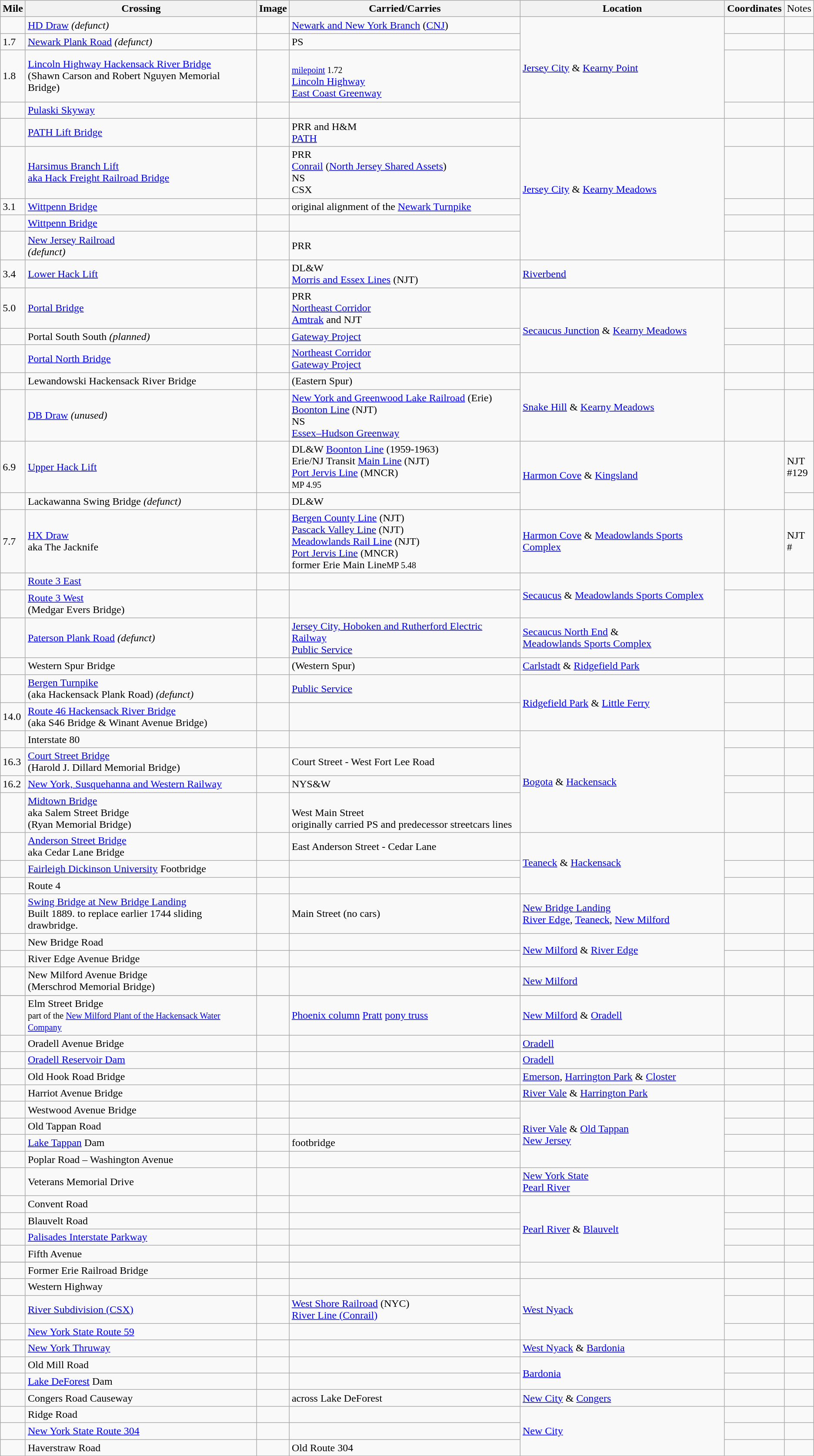<table class=wikitable>
<tr>
<th>Mile</th>
<th>Crossing</th>
<th>Image</th>
<th>Carried/Carries</th>
<th>Location</th>
<th scope="col" width="85px">Coordinates</th>
<td scope="col" width="20px">Notes</td>
</tr>
<tr>
<td></td>
<td><a href='#'>HD Draw</a> <em>(defunct)</em></td>
<td></td>
<td><a href='#'>Newark and New York Branch</a> (<a href='#'>CNJ</a>)</td>
<td rowspan=4><a href='#'>Jersey City</a> & <a href='#'>Kearny Point</a></td>
<td></td>
<td></td>
</tr>
<tr>
<td>1.7</td>
<td><a href='#'>Newark Plank Road</a> <em>(defunct)</em></td>
<td></td>
<td>PS</td>
<td></td>
<td></td>
</tr>
<tr>
<td>1.8</td>
<td><a href='#'>Lincoln Highway Hackensack River Bridge</a><br>(Shawn Carson and Robert Nguyen Memorial Bridge)</td>
<td></td>
<td><br><small><a href='#'>milepoint</a> 1.72</small><br><a href='#'>Lincoln Highway</a><br><a href='#'>East Coast Greenway</a></td>
<td></td>
<td></td>
</tr>
<tr>
<td></td>
<td><a href='#'>Pulaski Skyway</a></td>
<td></td>
<td></td>
<td></td>
<td></td>
</tr>
<tr>
<td></td>
<td><a href='#'>PATH Lift Bridge</a></td>
<td></td>
<td>PRR and H&M<br><a href='#'>PATH</a></td>
<td rowspan=5><a href='#'>Jersey City</a> & <a href='#'>Kearny Meadows</a></td>
<td></td>
<td></td>
</tr>
<tr>
<td></td>
<td><a href='#'>Harsimus Branch Lift <br>aka Hack Freight Railroad Bridge</a></td>
<td></td>
<td>PRR<br><a href='#'>Conrail</a> (<a href='#'>North Jersey Shared Assets</a>)<br>NS<br>CSX</td>
<td></td>
<td></td>
</tr>
<tr>
<td>3.1</td>
<td><a href='#'>Wittpenn Bridge</a></td>
<td></td>
<td>original alignment of the <a href='#'>Newark Turnpike</a><br></td>
<td></td>
<td></td>
</tr>
<tr>
<td></td>
<td><a href='#'>Wittpenn Bridge</a><br></td>
<td></td>
<td></td>
<td></td>
<td></td>
</tr>
<tr>
<td></td>
<td><a href='#'>New Jersey Railroad</a><br><em>(defunct)</em></td>
<td></td>
<td>PRR</td>
<td></td>
<td></td>
</tr>
<tr>
<td>3.4</td>
<td><a href='#'>Lower Hack Lift</a></td>
<td></td>
<td>DL&W<br><a href='#'>Morris and Essex Lines</a> (NJT)</td>
<td><a href='#'>Riverbend</a></td>
<td></td>
<td></td>
</tr>
<tr>
<td>5.0</td>
<td><a href='#'>Portal Bridge</a></td>
<td></td>
<td>PRR<br><a href='#'>Northeast Corridor</a><br><a href='#'>Amtrak</a> and NJT</td>
<td rowspan=3><a href='#'>Secaucus Junction</a> & <a href='#'>Kearny Meadows</a></td>
<td></td>
<td></td>
</tr>
<tr>
<td></td>
<td>Portal South South <em>(planned)</em></td>
<td></td>
<td><a href='#'>Gateway Project</a></td>
<td></td>
<td></td>
</tr>
<tr>
<td></td>
<td><a href='#'>Portal North Bridge</a></td>
<td></td>
<td><a href='#'>Northeast Corridor</a><br><a href='#'>Gateway Project</a></td>
<td></td>
<td></td>
</tr>
<tr>
<td></td>
<td>Lewandowski Hackensack River Bridge</td>
<td></td>
<td> (Eastern Spur)</td>
<td rowspan=2><a href='#'>Snake Hill</a> & <a href='#'>Kearny Meadows</a></td>
<td></td>
<td></td>
</tr>
<tr>
<td></td>
<td><a href='#'>DB Draw</a> <em>(unused)</em></td>
<td></td>
<td><a href='#'>New York and Greenwood Lake Railroad</a> (Erie)<br><a href='#'>Boonton Line</a> (NJT)<br>NS<br><a href='#'>Essex–Hudson Greenway</a></td>
<td></td>
<td></td>
</tr>
<tr>
<td>6.9</td>
<td><a href='#'>Upper Hack Lift</a></td>
<td></td>
<td>DL&W <a href='#'>Boonton Line</a> (1959-1963) <br>Erie/NJ Transit <a href='#'>Main Line</a> (NJT)<br><a href='#'>Port Jervis Line</a> (MNCR)<br><small>MP 4.95</small></td>
<td rowspan=2><a href='#'>Harmon Cove</a> & <a href='#'>Kingsland</a></td>
<td rowspan=2></td>
<td>NJT #129</td>
</tr>
<tr>
<td></td>
<td>Lackawanna Swing Bridge <em>(defunct)</em></td>
<td></td>
<td>DL&W</td>
<td></td>
</tr>
<tr>
<td>7.7</td>
<td><a href='#'>HX Draw</a><br>aka The Jacknife</td>
<td></td>
<td><a href='#'>Bergen County Line</a> (NJT)<br><a href='#'>Pascack Valley Line</a> (NJT)<br><a href='#'>Meadowlands Rail Line</a> (NJT)<br><a href='#'>Port Jervis Line</a> (MNCR) <br> former Erie Main Line<small>MP 5.48</small></td>
<td><a href='#'>Harmon Cove</a> & <a href='#'>Meadowlands Sports Complex</a></td>
<td></td>
<td>NJT #</td>
</tr>
<tr>
<td></td>
<td><a href='#'>Route 3 East</a></td>
<td></td>
<td></td>
<td rowspan=2><a href='#'>Secaucus</a> & <a href='#'>Meadowlands Sports Complex</a></td>
<td></td>
<td></td>
</tr>
<tr>
<td></td>
<td><a href='#'>Route 3 West</a><br>(Medgar Evers Bridge)</td>
<td></td>
<td></td>
<td></td>
<td></td>
</tr>
<tr>
<td></td>
<td><a href='#'>Paterson Plank Road</a> <em>(defunct)</em></td>
<td></td>
<td><a href='#'>Jersey City, Hoboken and Rutherford Electric Railway</a><br><a href='#'>Public Service</a></td>
<td><a href='#'>Secaucus North End</a> &<br> <a href='#'>Meadowlands Sports Complex</a></td>
<td></td>
<td></td>
</tr>
<tr>
<td></td>
<td>Western Spur Bridge</td>
<td></td>
<td> (Western Spur)</td>
<td><a href='#'>Carlstadt</a> & <a href='#'>Ridgefield Park</a></td>
<td></td>
<td></td>
</tr>
<tr>
<td></td>
<td><a href='#'>Bergen Turnpike</a> <br>(aka Hackensack Plank Road) <em>(defunct)</em></td>
<td></td>
<td><a href='#'>Public Service</a><br></td>
<td rowspan=2><a href='#'>Ridgefield Park</a> & <a href='#'>Little Ferry</a></td>
<td></td>
<td></td>
</tr>
<tr>
<td>14.0</td>
<td><a href='#'>Route 46 Hackensack River Bridge</a><br>(aka S46 Bridge & Winant Avenue Bridge)</td>
<td></td>
<td></td>
<td></td>
<td></td>
</tr>
<tr>
<td></td>
<td>Interstate 80</td>
<td></td>
<td></td>
<td rowspan=4><a href='#'>Bogota</a> & <a href='#'>Hackensack</a></td>
<td></td>
<td></td>
</tr>
<tr>
<td>16.3</td>
<td><a href='#'>Court Street Bridge</a><br>(Harold J. Dillard Memorial Bridge)</td>
<td></td>
<td>Court Street - West Fort Lee Road</td>
<td></td>
<td></td>
</tr>
<tr>
<td>16.2</td>
<td><a href='#'>New York, Susquehanna and Western Railway</a></td>
<td></td>
<td>NYS&W</td>
<td></td>
<td></td>
</tr>
<tr>
<td></td>
<td><a href='#'>Midtown Bridge</a><br>aka Salem Street Bridge<br>(Ryan Memorial Bridge)</td>
<td></td>
<td><br>West Main Street<br>originally carried PS and predecessor streetcars lines</td>
<td></td>
<td></td>
</tr>
<tr>
<td></td>
<td><a href='#'>Anderson Street Bridge</a><br>aka Cedar Lane Bridge</td>
<td></td>
<td>East Anderson Street - Cedar Lane</td>
<td rowspan=3><a href='#'>Teaneck</a> & <a href='#'>Hackensack</a></td>
<td></td>
<td></td>
</tr>
<tr>
<td></td>
<td><a href='#'>Fairleigh Dickinson University</a> Footbridge</td>
<td></td>
<td></td>
<td></td>
<td></td>
</tr>
<tr>
<td></td>
<td>Route 4</td>
<td></td>
<td></td>
<td></td>
<td></td>
</tr>
<tr>
<td></td>
<td><a href='#'>Swing Bridge at New Bridge Landing</a><br>Built 1889. to replace earlier 1744 sliding drawbridge.</td>
<td><br></td>
<td>Main Street (no cars)</td>
<td><a href='#'>New Bridge Landing</a><br> <a href='#'>River Edge</a>, <a href='#'>Teaneck</a>, <a href='#'>New Milford</a></td>
<td></td>
<td></td>
</tr>
<tr>
<td></td>
<td>New Bridge Road</td>
<td></td>
<td></td>
<td rowspan=2><a href='#'>New Milford</a> & <a href='#'>River Edge</a></td>
<td></td>
<td></td>
</tr>
<tr>
<td></td>
<td>River Edge Avenue Bridge</td>
<td></td>
<td></td>
<td></td>
<td></td>
</tr>
<tr>
<td></td>
<td>New Milford Avenue Bridge<br>(Merschrod Memorial Bridge)</td>
<td></td>
<td></td>
<td><a href='#'>New Milford</a></td>
<td></td>
<td></td>
</tr>
<tr>
</tr>
<tr>
<td></td>
<td>Elm Street Bridge<br><small>part of the <a href='#'>New Milford Plant of the Hackensack Water Company</a></small></td>
<td></td>
<td 1892><a href='#'>Phoenix column</a> <a href='#'>Pratt</a> <a href='#'>pony truss</a></td>
<td><a href='#'>New Milford</a> & <a href='#'>Oradell</a></td>
<td></td>
<td></td>
</tr>
<tr>
<td></td>
<td>Oradell Avenue Bridge</td>
<td></td>
<td></td>
<td><a href='#'>Oradell</a></td>
<td></td>
<td></td>
</tr>
<tr>
<td></td>
<td><a href='#'>Oradell Reservoir Dam</a></td>
<td></td>
<td></td>
<td><a href='#'>Oradell</a></td>
<td></td>
<td></td>
</tr>
<tr>
<td></td>
<td>Old Hook Road Bridge</td>
<td></td>
<td></td>
<td><a href='#'>Emerson</a>, <a href='#'>Harrington Park</a> & <a href='#'>Closter</a></td>
<td></td>
<td></td>
</tr>
<tr>
<td></td>
<td>Harriot Avenue Bridge</td>
<td></td>
<td></td>
<td><a href='#'>River Vale</a> & <a href='#'>Harrington Park</a></td>
<td></td>
<td></td>
</tr>
<tr>
<td></td>
<td>Westwood Avenue Bridge</td>
<td></td>
<td></td>
<td rowspan=4><a href='#'>River Vale</a> & <a href='#'>Old Tappan</a><br>   <a href='#'>New Jersey</a></td>
<td></td>
<td></td>
</tr>
<tr>
<td></td>
<td>Old Tappan Road</td>
<td></td>
<td></td>
<td></td>
<td></td>
</tr>
<tr>
<td></td>
<td><a href='#'>Lake Tappan</a> Dam</td>
<td></td>
<td>footbridge</td>
<td></td>
<td></td>
</tr>
<tr>
<td></td>
<td>Poplar Road – Washington Avenue</td>
<td></td>
<td></td>
<td></td>
<td></td>
</tr>
<tr>
<td></td>
<td>Veterans Memorial Drive</td>
<td></td>
<td></td>
<td><a href='#'>New York State</a><br><a href='#'>Pearl River</a></td>
<td></td>
<td></td>
</tr>
<tr>
<td></td>
<td>Convent Road</td>
<td></td>
<td></td>
<td rowspan=5><a href='#'>Pearl River</a> & <a href='#'>Blauvelt</a></td>
<td></td>
<td></td>
</tr>
<tr>
<td></td>
<td>Blauvelt Road</td>
<td></td>
<td></td>
<td></td>
<td></td>
</tr>
<tr>
<td></td>
<td><a href='#'>Palisades Interstate Parkway</a> </td>
<td></td>
<td></td>
<td></td>
<td></td>
</tr>
<tr>
<td></td>
<td>Fifth Avenue</td>
<td></td>
<td></td>
<td></td>
<td></td>
</tr>
<tr>
</tr>
<tr>
<td></td>
<td>Former Erie Railroad Bridge</td>
<td></td>
<td></td>
<td></td>
<td></td>
</tr>
<tr>
<td></td>
<td>Western Highway</td>
<td></td>
<td></td>
<td rowspan=3><a href='#'>West Nyack</a></td>
<td></td>
<td></td>
</tr>
<tr>
<td></td>
<td><a href='#'>River Subdivision (CSX)</a></td>
<td></td>
<td><a href='#'>West Shore Railroad</a> (NYC)<br><a href='#'>River Line (Conrail)</a></td>
<td></td>
<td></td>
</tr>
<tr>
<td></td>
<td><a href='#'>New York State Route 59</a></td>
<td></td>
<td></td>
<td></td>
<td></td>
</tr>
<tr>
<td></td>
<td><a href='#'>New York Thruway</a></td>
<td></td>
<td></td>
<td><a href='#'>West Nyack</a> & <a href='#'>Bardonia</a></td>
<td></td>
<td></td>
</tr>
<tr>
<td></td>
<td>Old Mill Road</td>
<td></td>
<td></td>
<td rowspan=2><a href='#'>Bardonia</a></td>
<td></td>
<td></td>
</tr>
<tr>
<td></td>
<td><a href='#'>Lake DeForest</a> Dam</td>
<td></td>
<td></td>
<td></td>
<td></td>
</tr>
<tr>
<td></td>
<td>Congers Road Causeway</td>
<td></td>
<td> across Lake DeForest</td>
<td><a href='#'>New City</a> & <a href='#'>Congers</a></td>
<td></td>
<td></td>
</tr>
<tr>
<td></td>
<td>Ridge Road</td>
<td></td>
<td></td>
<td rowspan=3><a href='#'>New City</a></td>
<td></td>
<td></td>
</tr>
<tr>
<td></td>
<td><a href='#'>New York State Route 304</a></td>
<td></td>
<td></td>
<td></td>
<td></td>
</tr>
<tr>
<td></td>
<td>Haverstraw Road</td>
<td></td>
<td>Old Route 304</td>
<td></td>
<td></td>
</tr>
</table>
